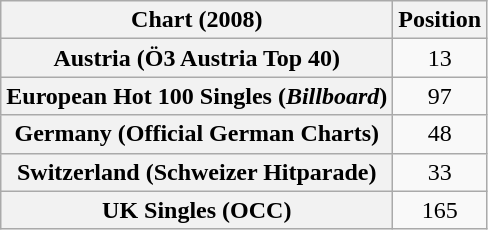<table class="wikitable sortable plainrowheaders" style="text-align:center">
<tr>
<th scope="col">Chart (2008)</th>
<th scope="col">Position</th>
</tr>
<tr>
<th scope="row">Austria (Ö3 Austria Top 40)</th>
<td>13</td>
</tr>
<tr>
<th scope="row">European Hot 100 Singles (<em>Billboard</em>)</th>
<td>97</td>
</tr>
<tr>
<th scope="row">Germany (Official German Charts)</th>
<td>48</td>
</tr>
<tr>
<th scope="row">Switzerland (Schweizer Hitparade)</th>
<td>33</td>
</tr>
<tr>
<th scope="row">UK Singles (OCC)</th>
<td>165</td>
</tr>
</table>
